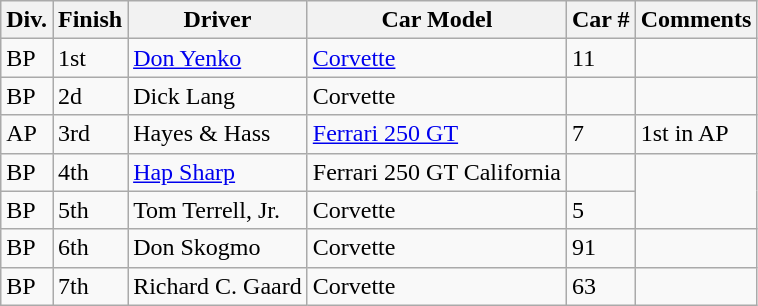<table class="wikitable">
<tr>
<th>Div.</th>
<th>Finish</th>
<th>Driver</th>
<th>Car Model</th>
<th>Car #</th>
<th>Comments</th>
</tr>
<tr>
<td>BP</td>
<td>1st</td>
<td><a href='#'>Don Yenko</a></td>
<td><a href='#'>Corvette</a></td>
<td>11</td>
<td></td>
</tr>
<tr>
<td>BP</td>
<td>2d</td>
<td>Dick Lang</td>
<td>Corvette</td>
<td></td>
</tr>
<tr>
<td>AP</td>
<td>3rd</td>
<td>Hayes & Hass</td>
<td><a href='#'>Ferrari 250 GT</a></td>
<td>7</td>
<td>1st in AP</td>
</tr>
<tr>
<td>BP</td>
<td>4th</td>
<td><a href='#'>Hap Sharp</a></td>
<td>Ferrari 250 GT California</td>
<td></td>
</tr>
<tr>
<td>BP</td>
<td>5th</td>
<td>Tom Terrell, Jr.</td>
<td>Corvette</td>
<td>5</td>
</tr>
<tr>
<td>BP</td>
<td>6th</td>
<td>Don Skogmo</td>
<td>Corvette</td>
<td>91</td>
<td></td>
</tr>
<tr>
<td>BP</td>
<td>7th</td>
<td>Richard C. Gaard</td>
<td>Corvette</td>
<td>63</td>
<td></td>
</tr>
</table>
